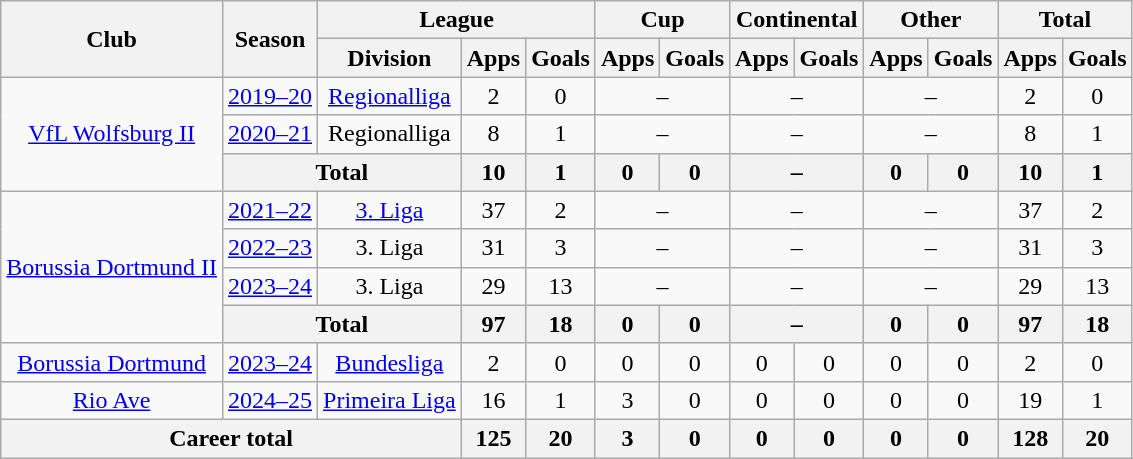<table class=wikitable style=text-align:center>
<tr>
<th rowspan="2">Club</th>
<th rowspan="2">Season</th>
<th colspan="3">League</th>
<th colspan="2">Cup</th>
<th colspan="2">Continental</th>
<th colspan="2">Other</th>
<th colspan="2">Total</th>
</tr>
<tr>
<th>Division</th>
<th>Apps</th>
<th>Goals</th>
<th>Apps</th>
<th>Goals</th>
<th>Apps</th>
<th>Goals</th>
<th>Apps</th>
<th>Goals</th>
<th>Apps</th>
<th>Goals</th>
</tr>
<tr>
<td rowspan="3"><a href='#'>VfL Wolfsburg II</a></td>
<td><a href='#'>2019–20</a></td>
<td><a href='#'>Regionalliga</a></td>
<td>2</td>
<td>0</td>
<td colspan="2">–</td>
<td colspan="2">–</td>
<td colspan="2">–</td>
<td>2</td>
<td>0</td>
</tr>
<tr>
<td><a href='#'>2020–21</a></td>
<td>Regionalliga</td>
<td>8</td>
<td>1</td>
<td colspan="2">–</td>
<td colspan="2">–</td>
<td colspan="2">–</td>
<td>8</td>
<td>1</td>
</tr>
<tr>
<th colspan="2">Total</th>
<th>10</th>
<th>1</th>
<th>0</th>
<th>0</th>
<th colspan="2">–</th>
<th>0</th>
<th>0</th>
<th>10</th>
<th>1</th>
</tr>
<tr>
<td rowspan="4"><a href='#'>Borussia Dortmund II</a></td>
<td><a href='#'>2021–22</a></td>
<td><a href='#'>3. Liga</a></td>
<td>37</td>
<td>2</td>
<td colspan="2">–</td>
<td colspan="2">–</td>
<td colspan="2">–</td>
<td>37</td>
<td>2</td>
</tr>
<tr>
<td><a href='#'>2022–23</a></td>
<td>3. Liga</td>
<td>31</td>
<td>3</td>
<td colspan="2">–</td>
<td colspan="2">–</td>
<td colspan="2">–</td>
<td>31</td>
<td>3</td>
</tr>
<tr>
<td><a href='#'>2023–24</a></td>
<td>3. Liga</td>
<td>29</td>
<td>13</td>
<td colspan="2">–</td>
<td colspan="2">–</td>
<td colspan="2">–</td>
<td>29</td>
<td>13</td>
</tr>
<tr>
<th colspan="2">Total</th>
<th>97</th>
<th>18</th>
<th>0</th>
<th>0</th>
<th colspan="2">–</th>
<th>0</th>
<th>0</th>
<th>97</th>
<th>18</th>
</tr>
<tr>
<td><a href='#'>Borussia Dortmund</a></td>
<td><a href='#'>2023–24</a></td>
<td><a href='#'>Bundesliga</a></td>
<td>2</td>
<td>0</td>
<td>0</td>
<td>0</td>
<td>0</td>
<td>0</td>
<td>0</td>
<td>0</td>
<td>2</td>
<td>0</td>
</tr>
<tr>
<td><a href='#'>Rio Ave</a></td>
<td><a href='#'>2024–25</a></td>
<td><a href='#'>Primeira Liga</a></td>
<td>16</td>
<td>1</td>
<td>3</td>
<td>0</td>
<td>0</td>
<td>0</td>
<td>0</td>
<td>0</td>
<td>19</td>
<td>1</td>
</tr>
<tr>
<th colspan="3">Career total</th>
<th>125</th>
<th>20</th>
<th>3</th>
<th>0</th>
<th>0</th>
<th>0</th>
<th>0</th>
<th>0</th>
<th>128</th>
<th>20</th>
</tr>
</table>
